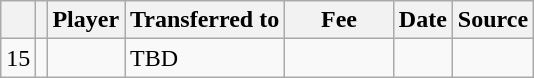<table class="wikitable plainrowheaders sortable">
<tr>
<th></th>
<th></th>
<th scope=col>Player</th>
<th>Transferred to</th>
<th !scope=col; style="width: 65px;">Fee</th>
<th scope=col>Date</th>
<th scope=col>Source</th>
</tr>
<tr>
<td align=center>15</td>
<td align=center></td>
<td></td>
<td>TBD</td>
<td></td>
<td></td>
<td></td>
</tr>
</table>
